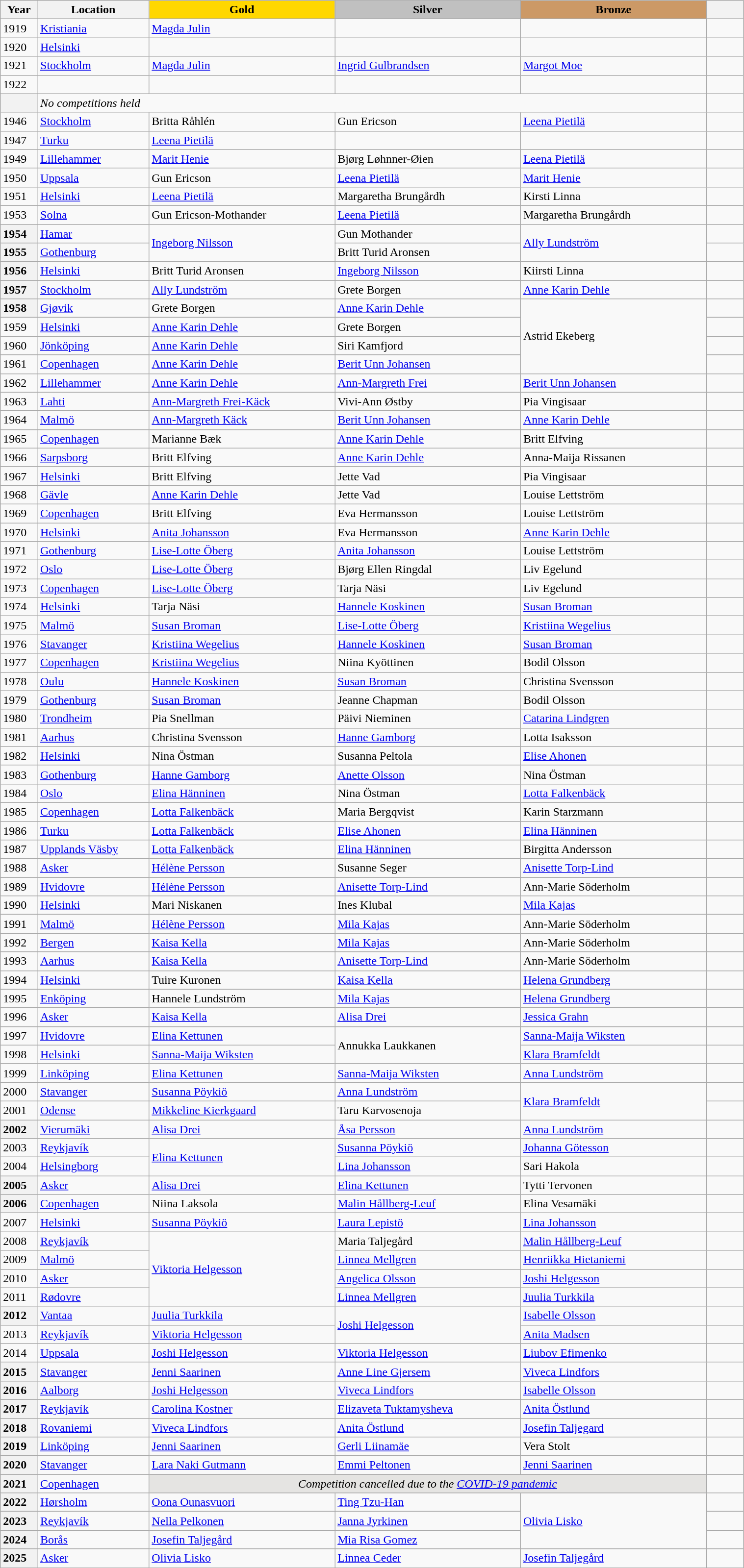<table class="wikitable unsortable" style="text-align:left; width:80%">
<tr>
<th scope="col" style="text-align:center; width:5%">Year</th>
<th scope="col" style="text-align:center; width:15%">Location</th>
<th scope="col" style="text-align:center; width:25%; background:gold">Gold</th>
<th scope="col" style="text-align:center; width:25%; background:silver">Silver</th>
<th scope="col" style="text-align:center; width:25%; background:#c96">Bronze</th>
<th scope="col" style="text-align:center; width:5%"></th>
</tr>
<tr>
<td>1919</td>
<td> <a href='#'>Kristiania</a></td>
<td> <a href='#'>Magda Julin</a></td>
<td></td>
<td></td>
<td></td>
</tr>
<tr>
<td>1920</td>
<td> <a href='#'>Helsinki</a></td>
<td></td>
<td></td>
<td></td>
<td></td>
</tr>
<tr>
<td>1921</td>
<td> <a href='#'>Stockholm</a></td>
<td> <a href='#'>Magda Julin</a></td>
<td> <a href='#'>Ingrid Gulbrandsen</a></td>
<td> <a href='#'>Margot Moe</a></td>
<td></td>
</tr>
<tr>
<td>1922</td>
<td></td>
<td></td>
<td></td>
<td></td>
<td></td>
</tr>
<tr>
<th></th>
<td colspan="4"><em>No competitions held</em></td>
<td></td>
</tr>
<tr>
<td>1946</td>
<td> <a href='#'>Stockholm</a></td>
<td> Britta Råhlén</td>
<td> Gun Ericson</td>
<td> <a href='#'>Leena Pietilä</a></td>
<td></td>
</tr>
<tr>
<td>1947</td>
<td> <a href='#'>Turku</a></td>
<td> <a href='#'>Leena Pietilä</a></td>
<td></td>
<td></td>
<td></td>
</tr>
<tr>
<td>1949</td>
<td> <a href='#'>Lillehammer</a></td>
<td> <a href='#'>Marit Henie</a></td>
<td> Bjørg Løhnner-Øien</td>
<td> <a href='#'>Leena Pietilä</a></td>
<td></td>
</tr>
<tr>
<td>1950</td>
<td> <a href='#'>Uppsala</a></td>
<td> Gun Ericson</td>
<td> <a href='#'>Leena Pietilä</a></td>
<td> <a href='#'>Marit Henie</a></td>
<td></td>
</tr>
<tr>
<td>1951</td>
<td> <a href='#'>Helsinki</a></td>
<td> <a href='#'>Leena Pietilä</a></td>
<td> Margaretha Brungårdh</td>
<td> Kirsti Linna</td>
<td></td>
</tr>
<tr>
<td>1953</td>
<td> <a href='#'>Solna</a></td>
<td> Gun Ericson-Mothander</td>
<td> <a href='#'>Leena Pietilä</a></td>
<td> Margaretha Brungårdh</td>
<td></td>
</tr>
<tr>
<th scope="row" style="text-align:left">1954</th>
<td> <a href='#'>Hamar</a></td>
<td rowspan="2"> <a href='#'>Ingeborg Nilsson</a></td>
<td> Gun Mothander</td>
<td rowspan="2"> <a href='#'>Ally Lundström</a></td>
<td></td>
</tr>
<tr>
<th scope="row" style="text-align:left">1955</th>
<td> <a href='#'>Gothenburg</a></td>
<td> Britt Turid Aronsen</td>
<td></td>
</tr>
<tr>
<th scope="row" style="text-align:left">1956</th>
<td> <a href='#'>Helsinki</a></td>
<td> Britt Turid Aronsen</td>
<td> <a href='#'>Ingeborg Nilsson</a></td>
<td> Kiirsti Linna</td>
<td></td>
</tr>
<tr>
<th scope="row" style="text-align:left">1957</th>
<td> <a href='#'>Stockholm</a></td>
<td> <a href='#'>Ally Lundström</a></td>
<td> Grete Borgen</td>
<td> <a href='#'>Anne Karin Dehle</a></td>
<td></td>
</tr>
<tr>
<th scope="row" style="text-align:left">1958</th>
<td> <a href='#'>Gjøvik</a></td>
<td> Grete Borgen</td>
<td> <a href='#'>Anne Karin Dehle</a></td>
<td rowspan="4"> Astrid Ekeberg</td>
<td></td>
</tr>
<tr>
<td>1959</td>
<td> <a href='#'>Helsinki</a></td>
<td> <a href='#'>Anne Karin Dehle</a></td>
<td> Grete Borgen</td>
<td></td>
</tr>
<tr>
<td>1960</td>
<td> <a href='#'>Jönköping</a></td>
<td> <a href='#'>Anne Karin Dehle</a></td>
<td> Siri Kamfjord</td>
<td></td>
</tr>
<tr>
<td>1961</td>
<td> <a href='#'>Copenhagen</a></td>
<td> <a href='#'>Anne Karin Dehle</a></td>
<td> <a href='#'>Berit Unn Johansen</a></td>
<td></td>
</tr>
<tr>
<td>1962</td>
<td> <a href='#'>Lillehammer</a></td>
<td> <a href='#'>Anne Karin Dehle</a></td>
<td> <a href='#'>Ann-Margreth Frei</a></td>
<td> <a href='#'>Berit Unn Johansen</a></td>
<td></td>
</tr>
<tr>
<td>1963</td>
<td> <a href='#'>Lahti</a></td>
<td> <a href='#'>Ann-Margreth Frei-Käck</a></td>
<td> Vivi-Ann Østby</td>
<td> Pia Vingisaar</td>
<td></td>
</tr>
<tr>
<td>1964</td>
<td> <a href='#'>Malmö</a></td>
<td> <a href='#'>Ann-Margreth Käck</a></td>
<td> <a href='#'>Berit Unn Johansen</a></td>
<td> <a href='#'>Anne Karin Dehle</a></td>
<td></td>
</tr>
<tr>
<td>1965</td>
<td> <a href='#'>Copenhagen</a></td>
<td> Marianne Bæk</td>
<td> <a href='#'>Anne Karin Dehle</a></td>
<td> Britt Elfving</td>
<td></td>
</tr>
<tr>
<td>1966</td>
<td> <a href='#'>Sarpsborg</a></td>
<td> Britt Elfving</td>
<td> <a href='#'>Anne Karin Dehle</a></td>
<td> Anna-Maija Rissanen</td>
<td></td>
</tr>
<tr>
<td>1967</td>
<td> <a href='#'>Helsinki</a></td>
<td> Britt Elfving</td>
<td> Jette Vad</td>
<td> Pia Vingisaar</td>
<td></td>
</tr>
<tr>
<td>1968</td>
<td> <a href='#'>Gävle</a></td>
<td> <a href='#'>Anne Karin Dehle</a></td>
<td> Jette Vad</td>
<td> Louise Lettström</td>
<td></td>
</tr>
<tr>
<td>1969</td>
<td> <a href='#'>Copenhagen</a></td>
<td> Britt Elfving</td>
<td> Eva Hermansson</td>
<td> Louise Lettström</td>
<td></td>
</tr>
<tr>
<td>1970</td>
<td> <a href='#'>Helsinki</a></td>
<td> <a href='#'>Anita Johansson</a></td>
<td> Eva Hermansson</td>
<td> <a href='#'>Anne Karin Dehle</a></td>
<td></td>
</tr>
<tr>
<td>1971</td>
<td> <a href='#'>Gothenburg</a></td>
<td> <a href='#'>Lise-Lotte Öberg</a></td>
<td> <a href='#'>Anita Johansson</a></td>
<td> Louise Lettström</td>
<td></td>
</tr>
<tr>
<td>1972</td>
<td> <a href='#'>Oslo</a></td>
<td> <a href='#'>Lise-Lotte Öberg</a></td>
<td> Bjørg Ellen Ringdal</td>
<td> Liv Egelund</td>
<td></td>
</tr>
<tr>
<td>1973</td>
<td> <a href='#'>Copenhagen</a></td>
<td> <a href='#'>Lise-Lotte Öberg</a></td>
<td> Tarja Näsi</td>
<td> Liv Egelund</td>
<td></td>
</tr>
<tr>
<td>1974</td>
<td> <a href='#'>Helsinki</a></td>
<td> Tarja Näsi</td>
<td> <a href='#'>Hannele Koskinen</a></td>
<td> <a href='#'>Susan Broman</a></td>
<td></td>
</tr>
<tr>
<td>1975</td>
<td> <a href='#'>Malmö</a></td>
<td> <a href='#'>Susan Broman</a></td>
<td> <a href='#'>Lise-Lotte Öberg</a></td>
<td> <a href='#'>Kristiina Wegelius</a></td>
<td></td>
</tr>
<tr>
<td>1976</td>
<td> <a href='#'>Stavanger</a></td>
<td> <a href='#'>Kristiina Wegelius</a></td>
<td> <a href='#'>Hannele Koskinen</a></td>
<td> <a href='#'>Susan Broman</a></td>
<td></td>
</tr>
<tr>
<td>1977</td>
<td> <a href='#'>Copenhagen</a></td>
<td> <a href='#'>Kristiina Wegelius</a></td>
<td> Niina Kyöttinen</td>
<td> Bodil Olsson</td>
<td></td>
</tr>
<tr>
<td>1978</td>
<td> <a href='#'>Oulu</a></td>
<td> <a href='#'>Hannele Koskinen</a></td>
<td> <a href='#'>Susan Broman</a></td>
<td> Christina Svensson</td>
<td></td>
</tr>
<tr>
<td>1979</td>
<td> <a href='#'>Gothenburg</a></td>
<td> <a href='#'>Susan Broman</a></td>
<td> Jeanne Chapman</td>
<td> Bodil Olsson</td>
<td></td>
</tr>
<tr>
<td>1980</td>
<td> <a href='#'>Trondheim</a></td>
<td> Pia Snellman</td>
<td> Päivi Nieminen</td>
<td> <a href='#'>Catarina Lindgren</a></td>
<td></td>
</tr>
<tr>
<td>1981</td>
<td> <a href='#'>Aarhus</a></td>
<td> Christina Svensson</td>
<td> <a href='#'>Hanne Gamborg</a></td>
<td> Lotta Isaksson</td>
<td></td>
</tr>
<tr>
<td>1982</td>
<td> <a href='#'>Helsinki</a></td>
<td> Nina Östman</td>
<td> Susanna Peltola</td>
<td> <a href='#'>Elise Ahonen</a></td>
<td></td>
</tr>
<tr>
<td>1983</td>
<td> <a href='#'>Gothenburg</a></td>
<td> <a href='#'>Hanne Gamborg</a></td>
<td> <a href='#'>Anette Olsson</a></td>
<td> Nina Östman</td>
<td></td>
</tr>
<tr>
<td>1984</td>
<td> <a href='#'>Oslo</a></td>
<td> <a href='#'>Elina Hänninen</a></td>
<td> Nina Östman</td>
<td> <a href='#'>Lotta Falkenbäck</a></td>
<td></td>
</tr>
<tr>
<td>1985</td>
<td> <a href='#'>Copenhagen</a></td>
<td> <a href='#'>Lotta Falkenbäck</a></td>
<td> Maria Bergqvist</td>
<td> Karin Starzmann</td>
<td></td>
</tr>
<tr>
<td>1986</td>
<td> <a href='#'>Turku</a></td>
<td> <a href='#'>Lotta Falkenbäck</a></td>
<td> <a href='#'>Elise Ahonen</a></td>
<td> <a href='#'>Elina Hänninen</a></td>
<td></td>
</tr>
<tr>
<td>1987</td>
<td> <a href='#'>Upplands Väsby</a></td>
<td> <a href='#'>Lotta Falkenbäck</a></td>
<td> <a href='#'>Elina Hänninen</a></td>
<td> Birgitta Andersson</td>
<td></td>
</tr>
<tr>
<td>1988</td>
<td> <a href='#'>Asker</a></td>
<td> <a href='#'>Hélène Persson</a></td>
<td> Susanne Seger</td>
<td> <a href='#'>Anisette Torp-Lind</a></td>
<td></td>
</tr>
<tr>
<td>1989</td>
<td> <a href='#'>Hvidovre</a></td>
<td> <a href='#'>Hélène Persson</a></td>
<td> <a href='#'>Anisette Torp-Lind</a></td>
<td> Ann-Marie Söderholm</td>
<td></td>
</tr>
<tr>
<td>1990</td>
<td> <a href='#'>Helsinki</a></td>
<td> Mari Niskanen</td>
<td> Ines Klubal</td>
<td> <a href='#'>Mila Kajas</a></td>
<td></td>
</tr>
<tr>
<td>1991</td>
<td> <a href='#'>Malmö</a></td>
<td> <a href='#'>Hélène Persson</a></td>
<td> <a href='#'>Mila Kajas</a></td>
<td> Ann-Marie Söderholm</td>
<td></td>
</tr>
<tr>
<td>1992</td>
<td> <a href='#'>Bergen</a></td>
<td> <a href='#'>Kaisa Kella</a></td>
<td> <a href='#'>Mila Kajas</a></td>
<td> Ann-Marie Söderholm</td>
<td></td>
</tr>
<tr>
<td>1993</td>
<td> <a href='#'>Aarhus</a></td>
<td> <a href='#'>Kaisa Kella</a></td>
<td> <a href='#'>Anisette Torp-Lind</a></td>
<td> Ann-Marie Söderholm</td>
<td></td>
</tr>
<tr>
<td>1994</td>
<td> <a href='#'>Helsinki</a></td>
<td> Tuire Kuronen</td>
<td> <a href='#'>Kaisa Kella</a></td>
<td> <a href='#'>Helena Grundberg</a></td>
<td></td>
</tr>
<tr>
<td>1995</td>
<td> <a href='#'>Enköping</a></td>
<td> Hannele Lundström</td>
<td> <a href='#'>Mila Kajas</a></td>
<td> <a href='#'>Helena Grundberg</a></td>
<td></td>
</tr>
<tr>
<td>1996</td>
<td> <a href='#'>Asker</a></td>
<td> <a href='#'>Kaisa Kella</a></td>
<td> <a href='#'>Alisa Drei</a></td>
<td> <a href='#'>Jessica Grahn</a></td>
<td></td>
</tr>
<tr>
<td>1997</td>
<td> <a href='#'>Hvidovre</a></td>
<td> <a href='#'>Elina Kettunen</a></td>
<td rowspan="2"> Annukka Laukkanen</td>
<td> <a href='#'>Sanna-Maija Wiksten</a></td>
<td></td>
</tr>
<tr>
<td>1998</td>
<td> <a href='#'>Helsinki</a></td>
<td> <a href='#'>Sanna-Maija Wiksten</a></td>
<td> <a href='#'>Klara Bramfeldt</a></td>
<td></td>
</tr>
<tr>
<td>1999</td>
<td> <a href='#'>Linköping</a></td>
<td> <a href='#'>Elina Kettunen</a></td>
<td> <a href='#'>Sanna-Maija Wiksten</a></td>
<td> <a href='#'>Anna Lundström</a></td>
<td></td>
</tr>
<tr>
<td>2000</td>
<td> <a href='#'>Stavanger</a></td>
<td> <a href='#'>Susanna Pöykiö</a></td>
<td> <a href='#'>Anna Lundström</a></td>
<td rowspan="2"> <a href='#'>Klara Bramfeldt</a></td>
<td></td>
</tr>
<tr>
<td>2001</td>
<td> <a href='#'>Odense</a></td>
<td> <a href='#'>Mikkeline Kierkgaard</a></td>
<td> Taru Karvosenoja</td>
<td></td>
</tr>
<tr>
<th scope="row" style="text-align:left">2002</th>
<td> <a href='#'>Vierumäki</a></td>
<td> <a href='#'>Alisa Drei</a></td>
<td> <a href='#'>Åsa Persson</a></td>
<td> <a href='#'>Anna Lundström</a></td>
<td></td>
</tr>
<tr>
<td>2003</td>
<td> <a href='#'>Reykjavík</a></td>
<td rowspan="2"> <a href='#'>Elina Kettunen</a></td>
<td> <a href='#'>Susanna Pöykiö</a></td>
<td> <a href='#'>Johanna Götesson</a></td>
<td></td>
</tr>
<tr>
<td>2004</td>
<td> <a href='#'>Helsingborg</a></td>
<td> <a href='#'>Lina Johansson</a></td>
<td> Sari Hakola</td>
<td></td>
</tr>
<tr>
<th scope="row" style="text-align:left">2005</th>
<td> <a href='#'>Asker</a></td>
<td> <a href='#'>Alisa Drei</a></td>
<td> <a href='#'>Elina Kettunen</a></td>
<td> Tytti Tervonen</td>
<td></td>
</tr>
<tr>
<th scope="row" style="text-align:left">2006</th>
<td> <a href='#'>Copenhagen</a></td>
<td> Niina Laksola</td>
<td> <a href='#'>Malin Hållberg-Leuf</a></td>
<td> Elina Vesamäki</td>
<td></td>
</tr>
<tr>
<td>2007</td>
<td> <a href='#'>Helsinki</a></td>
<td> <a href='#'>Susanna Pöykiö</a></td>
<td> <a href='#'>Laura Lepistö</a></td>
<td> <a href='#'>Lina Johansson</a></td>
<td></td>
</tr>
<tr>
<td>2008</td>
<td> <a href='#'>Reykjavík</a></td>
<td rowspan="4"> <a href='#'>Viktoria Helgesson</a></td>
<td> Maria Taljegård</td>
<td> <a href='#'>Malin Hållberg-Leuf</a></td>
<td></td>
</tr>
<tr>
<td>2009</td>
<td> <a href='#'>Malmö</a></td>
<td> <a href='#'>Linnea Mellgren</a></td>
<td> <a href='#'>Henriikka Hietaniemi</a></td>
<td></td>
</tr>
<tr>
<td>2010</td>
<td> <a href='#'>Asker</a></td>
<td> <a href='#'>Angelica Olsson</a></td>
<td> <a href='#'>Joshi Helgesson</a></td>
<td></td>
</tr>
<tr>
<td>2011</td>
<td> <a href='#'>Rødovre</a></td>
<td> <a href='#'>Linnea Mellgren</a></td>
<td> <a href='#'>Juulia Turkkila</a></td>
<td></td>
</tr>
<tr>
<th scope="row" style="text-align:left">2012</th>
<td> <a href='#'>Vantaa</a></td>
<td> <a href='#'>Juulia Turkkila</a></td>
<td rowspan="2"> <a href='#'>Joshi Helgesson</a></td>
<td> <a href='#'>Isabelle Olsson</a></td>
<td></td>
</tr>
<tr>
<td>2013</td>
<td> <a href='#'>Reykjavík</a></td>
<td> <a href='#'>Viktoria Helgesson</a></td>
<td> <a href='#'>Anita Madsen</a></td>
<td></td>
</tr>
<tr>
<td>2014</td>
<td> <a href='#'>Uppsala</a></td>
<td> <a href='#'>Joshi Helgesson</a></td>
<td> <a href='#'>Viktoria Helgesson</a></td>
<td> <a href='#'>Liubov Efimenko</a></td>
<td></td>
</tr>
<tr>
<th scope="row" style="text-align:left">2015</th>
<td> <a href='#'>Stavanger</a></td>
<td> <a href='#'>Jenni Saarinen</a></td>
<td> <a href='#'>Anne Line Gjersem</a></td>
<td> <a href='#'>Viveca Lindfors</a></td>
<td></td>
</tr>
<tr>
<th scope="row" style="text-align:left">2016</th>
<td> <a href='#'>Aalborg</a></td>
<td> <a href='#'>Joshi Helgesson</a></td>
<td> <a href='#'>Viveca Lindfors</a></td>
<td> <a href='#'>Isabelle Olsson</a></td>
<td></td>
</tr>
<tr>
<th scope="row" style="text-align:left">2017</th>
<td> <a href='#'>Reykjavík</a></td>
<td> <a href='#'>Carolina Kostner</a></td>
<td> <a href='#'>Elizaveta Tuktamysheva</a></td>
<td> <a href='#'>Anita Östlund</a></td>
<td></td>
</tr>
<tr>
<th scope="row" style="text-align:left">2018</th>
<td> <a href='#'>Rovaniemi</a></td>
<td> <a href='#'>Viveca Lindfors</a></td>
<td> <a href='#'>Anita Östlund</a></td>
<td> <a href='#'>Josefin Taljegard</a></td>
<td></td>
</tr>
<tr>
<th scope="row" style="text-align:left">2019</th>
<td> <a href='#'>Linköping</a></td>
<td> <a href='#'>Jenni Saarinen</a></td>
<td> <a href='#'>Gerli Liinamäe</a></td>
<td> Vera Stolt</td>
<td></td>
</tr>
<tr>
<th scope="row" style="text-align:left">2020</th>
<td> <a href='#'>Stavanger</a></td>
<td> <a href='#'>Lara Naki Gutmann</a></td>
<td> <a href='#'>Emmi Peltonen</a></td>
<td> <a href='#'>Jenni Saarinen</a></td>
<td></td>
</tr>
<tr>
<th scope="row" style="text-align:left">2021</th>
<td> <a href='#'>Copenhagen</a></td>
<td colspan="3" align="center" bgcolor="e5e4e2"><em>Competition cancelled due to the <a href='#'>COVID-19 pandemic</a></em></td>
<td></td>
</tr>
<tr>
<th scope="row" style="text-align:left">2022</th>
<td> <a href='#'>Hørsholm</a></td>
<td> <a href='#'>Oona Ounasvuori</a></td>
<td> <a href='#'>Ting Tzu-Han</a></td>
<td rowspan="3"> <a href='#'>Olivia Lisko</a></td>
<td></td>
</tr>
<tr>
<th scope="row" style="text-align:left">2023</th>
<td> <a href='#'>Reykjavík</a></td>
<td> <a href='#'>Nella Pelkonen</a></td>
<td> <a href='#'>Janna Jyrkinen</a></td>
<td></td>
</tr>
<tr>
<th scope="row" style="text-align:left">2024</th>
<td> <a href='#'>Borås</a></td>
<td> <a href='#'>Josefin Taljegård</a></td>
<td> <a href='#'>Mia Risa Gomez</a></td>
<td></td>
</tr>
<tr>
<th scope="row" style="text-align:left">2025</th>
<td> <a href='#'>Asker</a></td>
<td> <a href='#'>Olivia Lisko</a></td>
<td> <a href='#'>Linnea Ceder</a></td>
<td> <a href='#'>Josefin Taljegård</a></td>
<td></td>
</tr>
</table>
